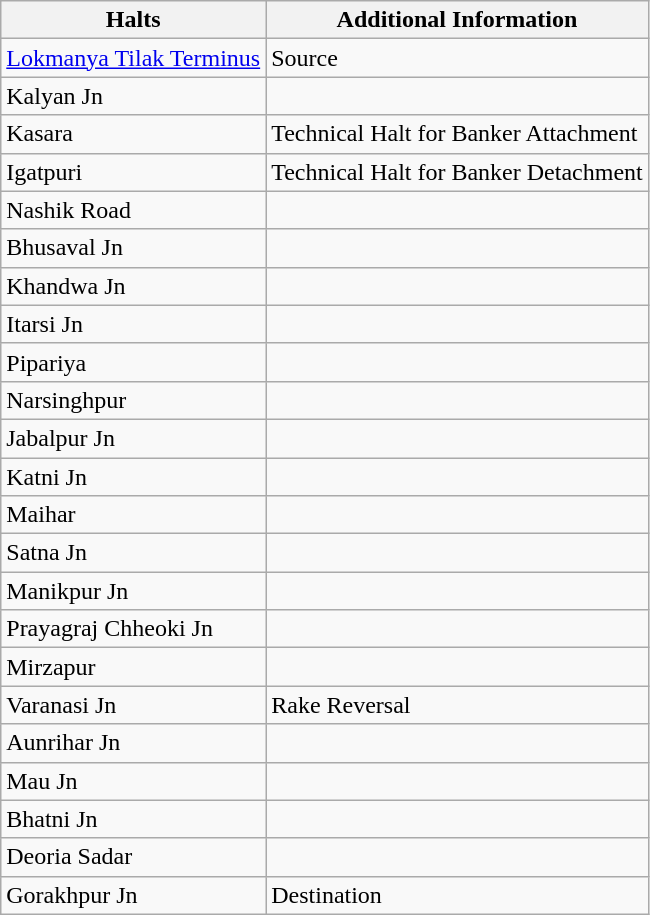<table class="wikitable">
<tr>
<th>Halts</th>
<th>Additional Information</th>
</tr>
<tr>
<td><a href='#'>Lokmanya Tilak Terminus</a></td>
<td>Source</td>
</tr>
<tr>
<td>Kalyan Jn</td>
<td></td>
</tr>
<tr>
<td>Kasara</td>
<td>Technical Halt for Banker Attachment</td>
</tr>
<tr>
<td>Igatpuri</td>
<td>Technical Halt for Banker Detachment</td>
</tr>
<tr>
<td>Nashik Road</td>
<td></td>
</tr>
<tr>
<td>Bhusaval Jn</td>
<td></td>
</tr>
<tr>
<td>Khandwa Jn</td>
<td></td>
</tr>
<tr>
<td>Itarsi Jn</td>
<td></td>
</tr>
<tr>
<td>Pipariya</td>
<td></td>
</tr>
<tr>
<td>Narsinghpur</td>
<td></td>
</tr>
<tr>
<td>Jabalpur Jn</td>
<td></td>
</tr>
<tr>
<td>Katni Jn</td>
<td></td>
</tr>
<tr>
<td>Maihar</td>
<td></td>
</tr>
<tr>
<td>Satna Jn</td>
<td></td>
</tr>
<tr>
<td>Manikpur Jn</td>
<td></td>
</tr>
<tr>
<td>Prayagraj Chheoki Jn</td>
<td></td>
</tr>
<tr>
<td>Mirzapur</td>
<td></td>
</tr>
<tr>
<td>Varanasi Jn</td>
<td>Rake Reversal</td>
</tr>
<tr>
<td>Aunrihar Jn</td>
<td></td>
</tr>
<tr>
<td>Mau Jn</td>
<td></td>
</tr>
<tr>
<td>Bhatni Jn</td>
<td></td>
</tr>
<tr>
<td>Deoria Sadar</td>
<td></td>
</tr>
<tr>
<td>Gorakhpur Jn</td>
<td>Destination</td>
</tr>
</table>
